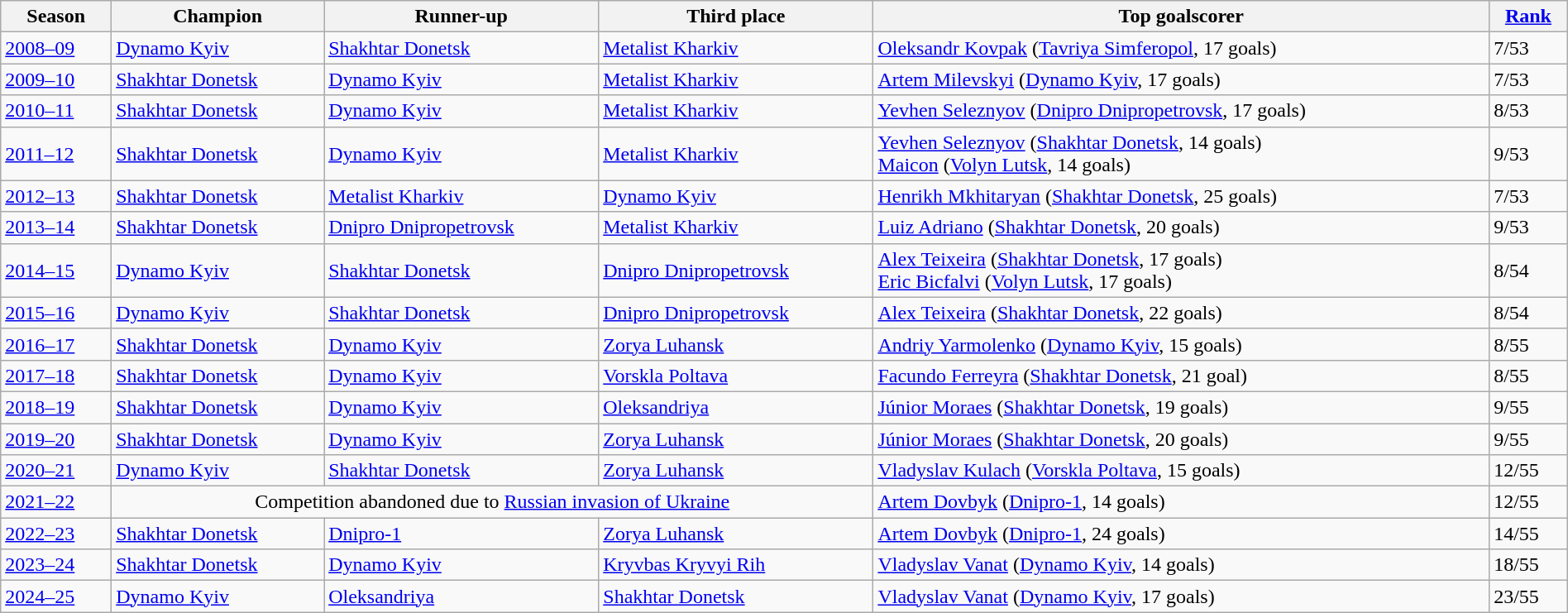<table class="wikitable" width=100%>
<tr>
<th>Season</th>
<th>Champion</th>
<th>Runner-up</th>
<th>Third place</th>
<th>Top goalscorer</th>
<th><a href='#'>Rank</a></th>
</tr>
<tr>
<td><a href='#'>2008–09</a></td>
<td><a href='#'>Dynamo Kyiv</a></td>
<td><a href='#'>Shakhtar Donetsk</a></td>
<td><a href='#'>Metalist Kharkiv</a></td>
<td> <a href='#'>Oleksandr Kovpak</a> (<a href='#'>Tavriya Simferopol</a>, 17 goals)</td>
<td>7/53</td>
</tr>
<tr>
<td><a href='#'>2009–10</a></td>
<td><a href='#'>Shakhtar Donetsk</a></td>
<td><a href='#'>Dynamo Kyiv</a></td>
<td><a href='#'>Metalist Kharkiv</a></td>
<td> <a href='#'>Artem Milevskyi</a> (<a href='#'>Dynamo Kyiv</a>, 17 goals)</td>
<td>7/53</td>
</tr>
<tr>
<td><a href='#'>2010–11</a></td>
<td><a href='#'>Shakhtar Donetsk</a></td>
<td><a href='#'>Dynamo Kyiv</a></td>
<td><a href='#'>Metalist Kharkiv</a></td>
<td> <a href='#'>Yevhen Seleznyov</a> (<a href='#'>Dnipro Dnipropetrovsk</a>, 17 goals)</td>
<td>8/53</td>
</tr>
<tr>
<td><a href='#'>2011–12</a></td>
<td><a href='#'>Shakhtar Donetsk</a></td>
<td><a href='#'>Dynamo Kyiv</a></td>
<td><a href='#'>Metalist Kharkiv</a></td>
<td> <a href='#'>Yevhen Seleznyov</a> (<a href='#'>Shakhtar Donetsk</a>, 14 goals)<br> <a href='#'>Maicon</a> (<a href='#'>Volyn Lutsk</a>, 14 goals)</td>
<td>9/53</td>
</tr>
<tr>
<td><a href='#'>2012–13</a></td>
<td><a href='#'>Shakhtar Donetsk</a></td>
<td><a href='#'>Metalist Kharkiv</a></td>
<td><a href='#'>Dynamo Kyiv</a></td>
<td> <a href='#'>Henrikh Mkhitaryan</a> (<a href='#'>Shakhtar Donetsk</a>, 25 goals)</td>
<td>7/53</td>
</tr>
<tr>
<td><a href='#'>2013–14</a></td>
<td><a href='#'>Shakhtar Donetsk</a></td>
<td><a href='#'>Dnipro Dnipropetrovsk</a></td>
<td><a href='#'>Metalist Kharkiv</a></td>
<td> <a href='#'>Luiz Adriano</a> (<a href='#'>Shakhtar Donetsk</a>, 20 goals)</td>
<td>9/53</td>
</tr>
<tr>
<td><a href='#'>2014–15</a></td>
<td><a href='#'>Dynamo Kyiv</a></td>
<td><a href='#'>Shakhtar Donetsk</a></td>
<td><a href='#'>Dnipro Dnipropetrovsk</a></td>
<td> <a href='#'>Alex Teixeira</a> (<a href='#'>Shakhtar Donetsk</a>, 17 goals)<br> <a href='#'>Eric Bicfalvi</a> (<a href='#'>Volyn Lutsk</a>, 17 goals)</td>
<td>8/54</td>
</tr>
<tr>
<td><a href='#'>2015–16</a></td>
<td><a href='#'>Dynamo Kyiv</a></td>
<td><a href='#'>Shakhtar Donetsk</a></td>
<td><a href='#'>Dnipro Dnipropetrovsk</a></td>
<td> <a href='#'>Alex Teixeira</a> (<a href='#'>Shakhtar Donetsk</a>, 22 goals)</td>
<td>8/54</td>
</tr>
<tr>
<td><a href='#'>2016–17</a></td>
<td><a href='#'>Shakhtar Donetsk</a></td>
<td><a href='#'>Dynamo Kyiv</a></td>
<td><a href='#'>Zorya Luhansk</a></td>
<td> <a href='#'>Andriy Yarmolenko</a> (<a href='#'>Dynamo Kyiv</a>, 15 goals)</td>
<td>8/55</td>
</tr>
<tr>
<td><a href='#'>2017–18</a></td>
<td><a href='#'>Shakhtar Donetsk</a></td>
<td><a href='#'>Dynamo Kyiv</a></td>
<td><a href='#'>Vorskla Poltava</a></td>
<td> <a href='#'>Facundo Ferreyra</a> (<a href='#'>Shakhtar Donetsk</a>, 21 goal)</td>
<td>8/55</td>
</tr>
<tr>
<td><a href='#'>2018–19</a></td>
<td><a href='#'>Shakhtar Donetsk</a></td>
<td><a href='#'>Dynamo Kyiv</a></td>
<td><a href='#'>Oleksandriya</a></td>
<td>  <a href='#'>Júnior Moraes</a> (<a href='#'>Shakhtar Donetsk</a>, 19 goals)</td>
<td>9/55</td>
</tr>
<tr>
<td><a href='#'>2019–20</a></td>
<td><a href='#'>Shakhtar Donetsk</a></td>
<td><a href='#'>Dynamo Kyiv</a></td>
<td><a href='#'>Zorya Luhansk</a></td>
<td> <a href='#'>Júnior Moraes</a> (<a href='#'>Shakhtar Donetsk</a>, 20 goals)</td>
<td>9/55</td>
</tr>
<tr>
<td><a href='#'>2020–21</a></td>
<td><a href='#'>Dynamo Kyiv</a></td>
<td><a href='#'>Shakhtar Donetsk</a></td>
<td><a href='#'>Zorya Luhansk</a></td>
<td> <a href='#'>Vladyslav Kulach</a> (<a href='#'>Vorskla Poltava</a>, 15 goals)</td>
<td>12/55</td>
</tr>
<tr>
<td><a href='#'>2021–22</a></td>
<td colspan="3" align=center>Competition abandoned due to <a href='#'>Russian invasion of Ukraine</a></td>
<td> <a href='#'>Artem Dovbyk</a> (<a href='#'>Dnipro-1</a>, 14 goals)</td>
<td>12/55</td>
</tr>
<tr>
<td><a href='#'>2022–23</a></td>
<td><a href='#'>Shakhtar Donetsk</a></td>
<td><a href='#'>Dnipro-1</a></td>
<td><a href='#'>Zorya Luhansk</a></td>
<td> <a href='#'>Artem Dovbyk</a> (<a href='#'>Dnipro-1</a>, 24 goals)</td>
<td>14/55</td>
</tr>
<tr>
<td><a href='#'>2023–24</a></td>
<td><a href='#'>Shakhtar Donetsk</a></td>
<td><a href='#'>Dynamo Kyiv</a></td>
<td><a href='#'>Kryvbas Kryvyi Rih</a></td>
<td> <a href='#'>Vladyslav Vanat</a> (<a href='#'>Dynamo Kyiv</a>, 14 goals)</td>
<td>18/55</td>
</tr>
<tr>
<td><a href='#'>2024–25</a></td>
<td><a href='#'>Dynamo Kyiv</a></td>
<td><a href='#'>Oleksandriya</a></td>
<td><a href='#'>Shakhtar Donetsk</a></td>
<td> <a href='#'>Vladyslav Vanat</a> (<a href='#'>Dynamo Kyiv</a>, 17 goals)</td>
<td>23/55</td>
</tr>
</table>
